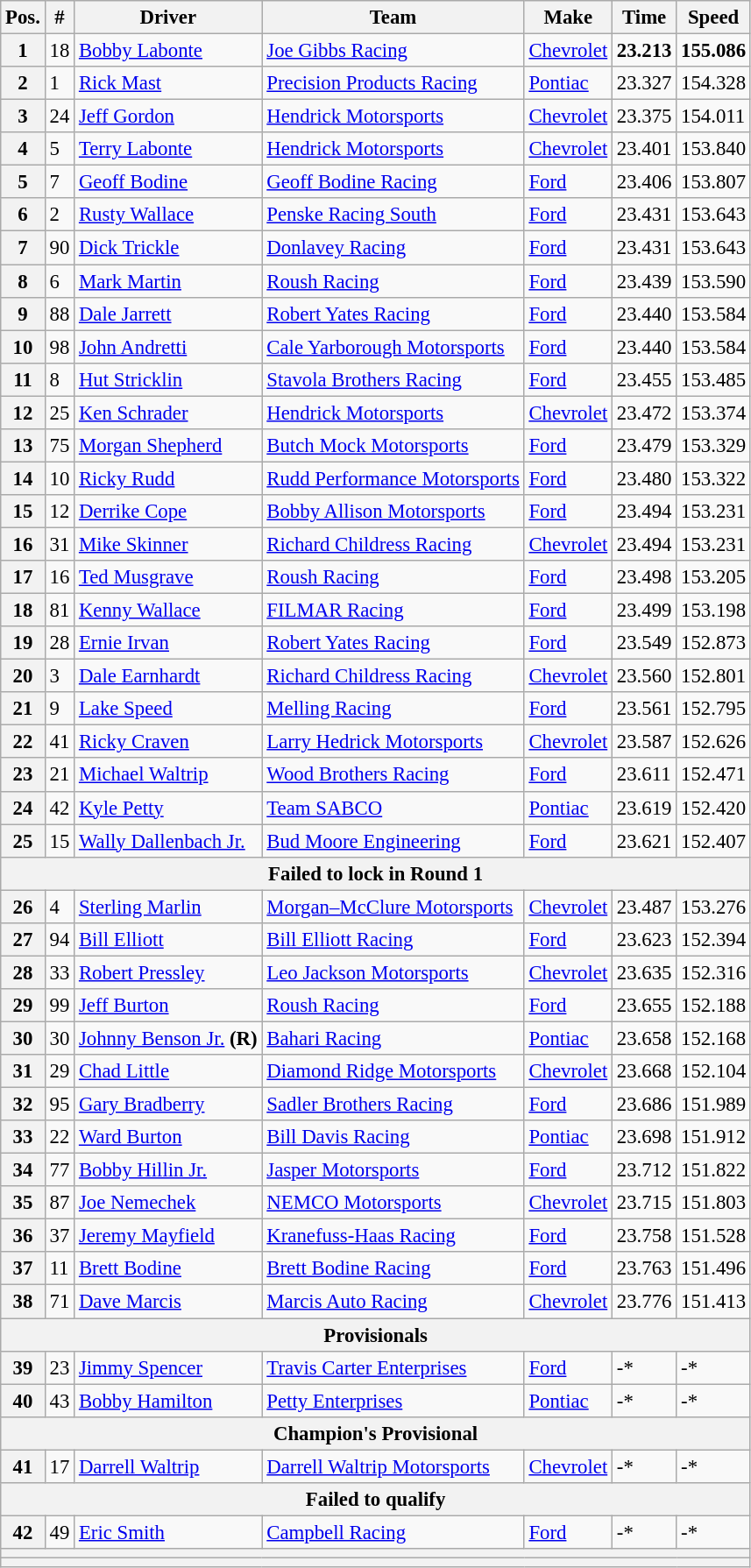<table class="wikitable" style="font-size:95%">
<tr>
<th>Pos.</th>
<th>#</th>
<th>Driver</th>
<th>Team</th>
<th>Make</th>
<th>Time</th>
<th>Speed</th>
</tr>
<tr>
<th>1</th>
<td>18</td>
<td><a href='#'>Bobby Labonte</a></td>
<td><a href='#'>Joe Gibbs Racing</a></td>
<td><a href='#'>Chevrolet</a></td>
<td><strong>23.213</strong></td>
<td><strong>155.086</strong></td>
</tr>
<tr>
<th>2</th>
<td>1</td>
<td><a href='#'>Rick Mast</a></td>
<td><a href='#'>Precision Products Racing</a></td>
<td><a href='#'>Pontiac</a></td>
<td>23.327</td>
<td>154.328</td>
</tr>
<tr>
<th>3</th>
<td>24</td>
<td><a href='#'>Jeff Gordon</a></td>
<td><a href='#'>Hendrick Motorsports</a></td>
<td><a href='#'>Chevrolet</a></td>
<td>23.375</td>
<td>154.011</td>
</tr>
<tr>
<th>4</th>
<td>5</td>
<td><a href='#'>Terry Labonte</a></td>
<td><a href='#'>Hendrick Motorsports</a></td>
<td><a href='#'>Chevrolet</a></td>
<td>23.401</td>
<td>153.840</td>
</tr>
<tr>
<th>5</th>
<td>7</td>
<td><a href='#'>Geoff Bodine</a></td>
<td><a href='#'>Geoff Bodine Racing</a></td>
<td><a href='#'>Ford</a></td>
<td>23.406</td>
<td>153.807</td>
</tr>
<tr>
<th>6</th>
<td>2</td>
<td><a href='#'>Rusty Wallace</a></td>
<td><a href='#'>Penske Racing South</a></td>
<td><a href='#'>Ford</a></td>
<td>23.431</td>
<td>153.643</td>
</tr>
<tr>
<th>7</th>
<td>90</td>
<td><a href='#'>Dick Trickle</a></td>
<td><a href='#'>Donlavey Racing</a></td>
<td><a href='#'>Ford</a></td>
<td>23.431</td>
<td>153.643</td>
</tr>
<tr>
<th>8</th>
<td>6</td>
<td><a href='#'>Mark Martin</a></td>
<td><a href='#'>Roush Racing</a></td>
<td><a href='#'>Ford</a></td>
<td>23.439</td>
<td>153.590</td>
</tr>
<tr>
<th>9</th>
<td>88</td>
<td><a href='#'>Dale Jarrett</a></td>
<td><a href='#'>Robert Yates Racing</a></td>
<td><a href='#'>Ford</a></td>
<td>23.440</td>
<td>153.584</td>
</tr>
<tr>
<th>10</th>
<td>98</td>
<td><a href='#'>John Andretti</a></td>
<td><a href='#'>Cale Yarborough Motorsports</a></td>
<td><a href='#'>Ford</a></td>
<td>23.440</td>
<td>153.584</td>
</tr>
<tr>
<th>11</th>
<td>8</td>
<td><a href='#'>Hut Stricklin</a></td>
<td><a href='#'>Stavola Brothers Racing</a></td>
<td><a href='#'>Ford</a></td>
<td>23.455</td>
<td>153.485</td>
</tr>
<tr>
<th>12</th>
<td>25</td>
<td><a href='#'>Ken Schrader</a></td>
<td><a href='#'>Hendrick Motorsports</a></td>
<td><a href='#'>Chevrolet</a></td>
<td>23.472</td>
<td>153.374</td>
</tr>
<tr>
<th>13</th>
<td>75</td>
<td><a href='#'>Morgan Shepherd</a></td>
<td><a href='#'>Butch Mock Motorsports</a></td>
<td><a href='#'>Ford</a></td>
<td>23.479</td>
<td>153.329</td>
</tr>
<tr>
<th>14</th>
<td>10</td>
<td><a href='#'>Ricky Rudd</a></td>
<td><a href='#'>Rudd Performance Motorsports</a></td>
<td><a href='#'>Ford</a></td>
<td>23.480</td>
<td>153.322</td>
</tr>
<tr>
<th>15</th>
<td>12</td>
<td><a href='#'>Derrike Cope</a></td>
<td><a href='#'>Bobby Allison Motorsports</a></td>
<td><a href='#'>Ford</a></td>
<td>23.494</td>
<td>153.231</td>
</tr>
<tr>
<th>16</th>
<td>31</td>
<td><a href='#'>Mike Skinner</a></td>
<td><a href='#'>Richard Childress Racing</a></td>
<td><a href='#'>Chevrolet</a></td>
<td>23.494</td>
<td>153.231</td>
</tr>
<tr>
<th>17</th>
<td>16</td>
<td><a href='#'>Ted Musgrave</a></td>
<td><a href='#'>Roush Racing</a></td>
<td><a href='#'>Ford</a></td>
<td>23.498</td>
<td>153.205</td>
</tr>
<tr>
<th>18</th>
<td>81</td>
<td><a href='#'>Kenny Wallace</a></td>
<td><a href='#'>FILMAR Racing</a></td>
<td><a href='#'>Ford</a></td>
<td>23.499</td>
<td>153.198</td>
</tr>
<tr>
<th>19</th>
<td>28</td>
<td><a href='#'>Ernie Irvan</a></td>
<td><a href='#'>Robert Yates Racing</a></td>
<td><a href='#'>Ford</a></td>
<td>23.549</td>
<td>152.873</td>
</tr>
<tr>
<th>20</th>
<td>3</td>
<td><a href='#'>Dale Earnhardt</a></td>
<td><a href='#'>Richard Childress Racing</a></td>
<td><a href='#'>Chevrolet</a></td>
<td>23.560</td>
<td>152.801</td>
</tr>
<tr>
<th>21</th>
<td>9</td>
<td><a href='#'>Lake Speed</a></td>
<td><a href='#'>Melling Racing</a></td>
<td><a href='#'>Ford</a></td>
<td>23.561</td>
<td>152.795</td>
</tr>
<tr>
<th>22</th>
<td>41</td>
<td><a href='#'>Ricky Craven</a></td>
<td><a href='#'>Larry Hedrick Motorsports</a></td>
<td><a href='#'>Chevrolet</a></td>
<td>23.587</td>
<td>152.626</td>
</tr>
<tr>
<th>23</th>
<td>21</td>
<td><a href='#'>Michael Waltrip</a></td>
<td><a href='#'>Wood Brothers Racing</a></td>
<td><a href='#'>Ford</a></td>
<td>23.611</td>
<td>152.471</td>
</tr>
<tr>
<th>24</th>
<td>42</td>
<td><a href='#'>Kyle Petty</a></td>
<td><a href='#'>Team SABCO</a></td>
<td><a href='#'>Pontiac</a></td>
<td>23.619</td>
<td>152.420</td>
</tr>
<tr>
<th>25</th>
<td>15</td>
<td><a href='#'>Wally Dallenbach Jr.</a></td>
<td><a href='#'>Bud Moore Engineering</a></td>
<td><a href='#'>Ford</a></td>
<td>23.621</td>
<td>152.407</td>
</tr>
<tr>
<th colspan="7">Failed to lock in Round 1</th>
</tr>
<tr>
<th>26</th>
<td>4</td>
<td><a href='#'>Sterling Marlin</a></td>
<td><a href='#'>Morgan–McClure Motorsports</a></td>
<td><a href='#'>Chevrolet</a></td>
<td>23.487</td>
<td>153.276</td>
</tr>
<tr>
<th>27</th>
<td>94</td>
<td><a href='#'>Bill Elliott</a></td>
<td><a href='#'>Bill Elliott Racing</a></td>
<td><a href='#'>Ford</a></td>
<td>23.623</td>
<td>152.394</td>
</tr>
<tr>
<th>28</th>
<td>33</td>
<td><a href='#'>Robert Pressley</a></td>
<td><a href='#'>Leo Jackson Motorsports</a></td>
<td><a href='#'>Chevrolet</a></td>
<td>23.635</td>
<td>152.316</td>
</tr>
<tr>
<th>29</th>
<td>99</td>
<td><a href='#'>Jeff Burton</a></td>
<td><a href='#'>Roush Racing</a></td>
<td><a href='#'>Ford</a></td>
<td>23.655</td>
<td>152.188</td>
</tr>
<tr>
<th>30</th>
<td>30</td>
<td><a href='#'>Johnny Benson Jr.</a> <strong>(R)</strong></td>
<td><a href='#'>Bahari Racing</a></td>
<td><a href='#'>Pontiac</a></td>
<td>23.658</td>
<td>152.168</td>
</tr>
<tr>
<th>31</th>
<td>29</td>
<td><a href='#'>Chad Little</a></td>
<td><a href='#'>Diamond Ridge Motorsports</a></td>
<td><a href='#'>Chevrolet</a></td>
<td>23.668</td>
<td>152.104</td>
</tr>
<tr>
<th>32</th>
<td>95</td>
<td><a href='#'>Gary Bradberry</a></td>
<td><a href='#'>Sadler Brothers Racing</a></td>
<td><a href='#'>Ford</a></td>
<td>23.686</td>
<td>151.989</td>
</tr>
<tr>
<th>33</th>
<td>22</td>
<td><a href='#'>Ward Burton</a></td>
<td><a href='#'>Bill Davis Racing</a></td>
<td><a href='#'>Pontiac</a></td>
<td>23.698</td>
<td>151.912</td>
</tr>
<tr>
<th>34</th>
<td>77</td>
<td><a href='#'>Bobby Hillin Jr.</a></td>
<td><a href='#'>Jasper Motorsports</a></td>
<td><a href='#'>Ford</a></td>
<td>23.712</td>
<td>151.822</td>
</tr>
<tr>
<th>35</th>
<td>87</td>
<td><a href='#'>Joe Nemechek</a></td>
<td><a href='#'>NEMCO Motorsports</a></td>
<td><a href='#'>Chevrolet</a></td>
<td>23.715</td>
<td>151.803</td>
</tr>
<tr>
<th>36</th>
<td>37</td>
<td><a href='#'>Jeremy Mayfield</a></td>
<td><a href='#'>Kranefuss-Haas Racing</a></td>
<td><a href='#'>Ford</a></td>
<td>23.758</td>
<td>151.528</td>
</tr>
<tr>
<th>37</th>
<td>11</td>
<td><a href='#'>Brett Bodine</a></td>
<td><a href='#'>Brett Bodine Racing</a></td>
<td><a href='#'>Ford</a></td>
<td>23.763</td>
<td>151.496</td>
</tr>
<tr>
<th>38</th>
<td>71</td>
<td><a href='#'>Dave Marcis</a></td>
<td><a href='#'>Marcis Auto Racing</a></td>
<td><a href='#'>Chevrolet</a></td>
<td>23.776</td>
<td>151.413</td>
</tr>
<tr>
<th colspan="7">Provisionals</th>
</tr>
<tr>
<th>39</th>
<td>23</td>
<td><a href='#'>Jimmy Spencer</a></td>
<td><a href='#'>Travis Carter Enterprises</a></td>
<td><a href='#'>Ford</a></td>
<td>-*</td>
<td>-*</td>
</tr>
<tr>
<th>40</th>
<td>43</td>
<td><a href='#'>Bobby Hamilton</a></td>
<td><a href='#'>Petty Enterprises</a></td>
<td><a href='#'>Pontiac</a></td>
<td>-*</td>
<td>-*</td>
</tr>
<tr>
<th colspan="7">Champion's Provisional</th>
</tr>
<tr>
<th>41</th>
<td>17</td>
<td><a href='#'>Darrell Waltrip</a></td>
<td><a href='#'>Darrell Waltrip Motorsports</a></td>
<td><a href='#'>Chevrolet</a></td>
<td>-*</td>
<td>-*</td>
</tr>
<tr>
<th colspan="7">Failed to qualify</th>
</tr>
<tr>
<th>42</th>
<td>49</td>
<td><a href='#'>Eric Smith</a></td>
<td><a href='#'>Campbell Racing</a></td>
<td><a href='#'>Ford</a></td>
<td>-*</td>
<td>-*</td>
</tr>
<tr>
<th colspan="7"></th>
</tr>
<tr>
<th colspan="7"></th>
</tr>
</table>
